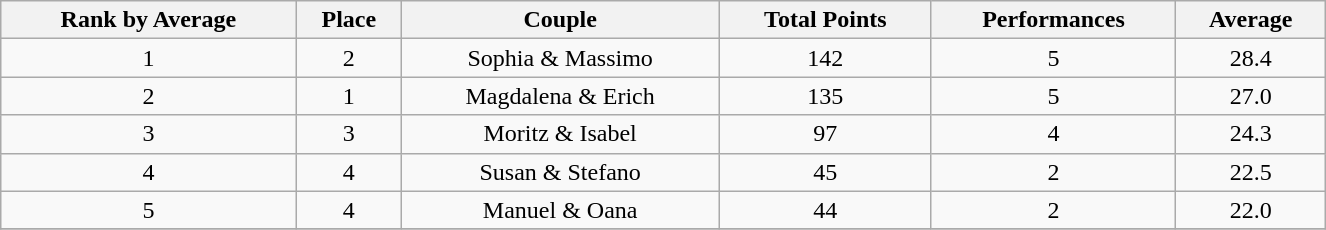<table class="wikitable sortable"  style="margin:auto; text-align:center; white-space:nowrap; width:70%;">
<tr>
<th>Rank by Average</th>
<th>Place</th>
<th>Couple</th>
<th>Total Points</th>
<th>Performances</th>
<th>Average</th>
</tr>
<tr>
<td>1</td>
<td>2</td>
<td>Sophia & Massimo</td>
<td>142</td>
<td>5</td>
<td>28.4</td>
</tr>
<tr>
<td>2</td>
<td>1</td>
<td>Magdalena & Erich</td>
<td>135</td>
<td>5</td>
<td>27.0</td>
</tr>
<tr>
<td>3</td>
<td>3</td>
<td>Moritz & Isabel</td>
<td>97</td>
<td>4</td>
<td>24.3</td>
</tr>
<tr>
<td>4</td>
<td>4</td>
<td>Susan & Stefano</td>
<td>45</td>
<td>2</td>
<td>22.5</td>
</tr>
<tr>
<td>5</td>
<td>4</td>
<td>Manuel & Oana</td>
<td>44</td>
<td>2</td>
<td>22.0</td>
</tr>
<tr>
</tr>
</table>
